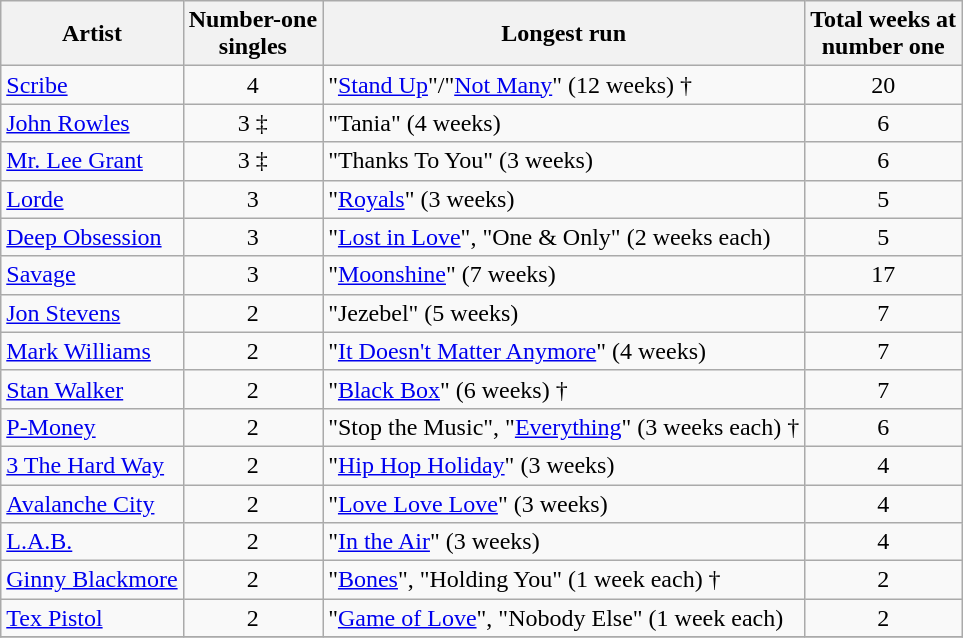<table class="wikitable sortable">
<tr>
<th>Artist</th>
<th>Number-one<br>singles</th>
<th>Longest run</th>
<th>Total weeks at<br>number one</th>
</tr>
<tr>
<td><a href='#'>Scribe</a></td>
<td align="center">4</td>
<td>"<a href='#'>Stand Up</a>"/"<a href='#'>Not Many</a>" (12 weeks) † </td>
<td align="center">20</td>
</tr>
<tr>
<td><a href='#'>John Rowles</a></td>
<td align="center">3 ‡</td>
<td>"Tania" (4 weeks) </td>
<td align="center">6</td>
</tr>
<tr>
<td><a href='#'>Mr. Lee Grant</a></td>
<td align="center">3 ‡</td>
<td>"Thanks To You" (3 weeks) </td>
<td align="center">6</td>
</tr>
<tr>
<td><a href='#'>Lorde</a></td>
<td align="center">3</td>
<td>"<a href='#'>Royals</a>" (3 weeks) </td>
<td align="center">5</td>
</tr>
<tr>
<td><a href='#'>Deep Obsession</a></td>
<td align="center">3</td>
<td>"<a href='#'>Lost in Love</a>", "One & Only" (2 weeks each) </td>
<td align="center">5</td>
</tr>
<tr>
<td><a href='#'>Savage</a></td>
<td align="center">3</td>
<td>"<a href='#'>Moonshine</a>" (7 weeks) </td>
<td align="center">17</td>
</tr>
<tr>
<td><a href='#'>Jon Stevens</a></td>
<td align="center">2</td>
<td>"Jezebel" (5 weeks) </td>
<td align="center">7</td>
</tr>
<tr>
<td><a href='#'>Mark Williams</a></td>
<td align="center">2</td>
<td>"<a href='#'>It Doesn't Matter Anymore</a>" (4 weeks) </td>
<td align="center">7</td>
</tr>
<tr>
<td><a href='#'>Stan Walker</a></td>
<td align="center">2</td>
<td>"<a href='#'>Black Box</a>" (6 weeks) † </td>
<td align="center">7</td>
</tr>
<tr>
<td><a href='#'>P-Money</a></td>
<td align="center">2</td>
<td>"Stop the Music", "<a href='#'>Everything</a>" (3 weeks each) † </td>
<td align="center">6</td>
</tr>
<tr>
<td><a href='#'>3 The Hard Way</a></td>
<td align="center">2</td>
<td>"<a href='#'>Hip Hop Holiday</a>" (3 weeks) </td>
<td align="center">4</td>
</tr>
<tr>
<td><a href='#'>Avalanche City</a></td>
<td align="center">2</td>
<td>"<a href='#'>Love Love Love</a>" (3 weeks) </td>
<td align="center">4</td>
</tr>
<tr>
<td><a href='#'>L.A.B.</a></td>
<td align="center">2</td>
<td>"<a href='#'>In the Air</a>" (3 weeks) </td>
<td align="center">4</td>
</tr>
<tr>
<td><a href='#'>Ginny Blackmore</a></td>
<td align="center">2</td>
<td>"<a href='#'>Bones</a>", "Holding You"  (1 week each) † </td>
<td align="center">2</td>
</tr>
<tr>
<td><a href='#'>Tex Pistol</a></td>
<td align="center">2</td>
<td>"<a href='#'>Game of Love</a>", "Nobody Else" (1 week each) </td>
<td align="center">2</td>
</tr>
<tr>
</tr>
</table>
